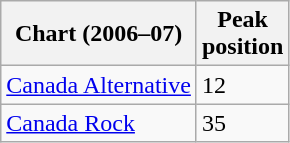<table class="wikitable">
<tr>
<th>Chart (2006–07)</th>
<th>Peak<br>position</th>
</tr>
<tr>
<td><a href='#'>Canada Alternative</a></td>
<td>12</td>
</tr>
<tr>
<td><a href='#'>Canada Rock</a></td>
<td>35</td>
</tr>
</table>
